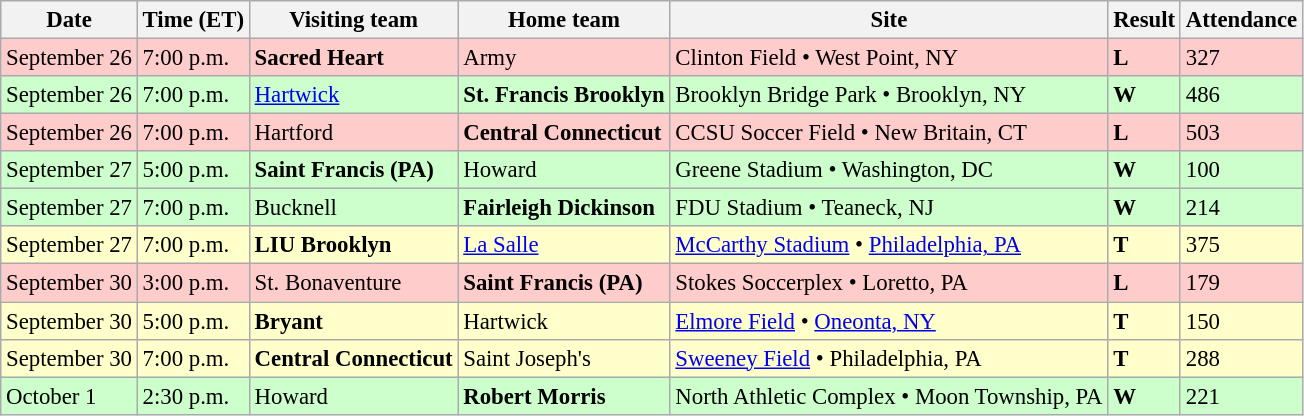<table class="wikitable" style="font-size:95%;">
<tr>
<th>Date</th>
<th>Time (ET)</th>
<th>Visiting team</th>
<th>Home team</th>
<th>Site</th>
<th>Result</th>
<th>Attendance</th>
</tr>
<tr style="background:#fcc;">
<td>September 26</td>
<td>7:00 p.m.</td>
<td><strong>Sacred Heart</strong></td>
<td>Army</td>
<td>Clinton Field • West Point, NY</td>
<td><strong>L</strong> </td>
<td>327</td>
</tr>
<tr style="background:#cfc;">
<td>September 26</td>
<td>7:00 p.m.</td>
<td><a href='#'>Hartwick</a></td>
<td><strong>St. Francis Brooklyn</strong></td>
<td>Brooklyn Bridge Park • Brooklyn, NY</td>
<td><strong>W</strong> </td>
<td>486</td>
</tr>
<tr style="background:#fcc;">
<td>September 26</td>
<td>7:00 p.m.</td>
<td>Hartford</td>
<td><strong>Central Connecticut</strong></td>
<td>CCSU Soccer Field • New Britain, CT</td>
<td><strong>L</strong> </td>
<td>503</td>
</tr>
<tr style="background:#cfc;">
<td>September 27</td>
<td>5:00 p.m.</td>
<td><strong>Saint Francis (PA)</strong></td>
<td>Howard</td>
<td>Greene Stadium • Washington, DC</td>
<td><strong>W</strong> </td>
<td>100</td>
</tr>
<tr style="background:#cfc;">
<td>September 27</td>
<td>7:00 p.m.</td>
<td>Bucknell</td>
<td><strong>Fairleigh Dickinson</strong></td>
<td>FDU Stadium • Teaneck, NJ</td>
<td><strong>W</strong> </td>
<td>214</td>
</tr>
<tr style="background:#ffc;">
<td>September 27</td>
<td>7:00 p.m.</td>
<td><strong>LIU Brooklyn</strong></td>
<td><a href='#'>La Salle</a></td>
<td><a href='#'>McCarthy Stadium</a> • <a href='#'>Philadelphia, PA</a></td>
<td><strong>T</strong> </td>
<td>375</td>
</tr>
<tr style="background:#fcc;">
<td>September 30</td>
<td>3:00 p.m.</td>
<td>St. Bonaventure</td>
<td><strong>Saint Francis (PA)</strong></td>
<td>Stokes Soccerplex • Loretto, PA</td>
<td><strong>L</strong> </td>
<td>179</td>
</tr>
<tr style="background:#ffc;">
<td>September 30</td>
<td>5:00 p.m.</td>
<td><strong>Bryant</strong></td>
<td>Hartwick</td>
<td><a href='#'>Elmore Field</a> • <a href='#'>Oneonta, NY</a></td>
<td><strong>T</strong> </td>
<td>150</td>
</tr>
<tr style="background:#ffc;">
<td>September 30</td>
<td>7:00 p.m.</td>
<td><strong>Central Connecticut</strong></td>
<td>Saint Joseph's</td>
<td><a href='#'>Sweeney Field</a> • Philadelphia, PA</td>
<td><strong>T</strong> </td>
<td>288</td>
</tr>
<tr style="background:#cfc;">
<td>October 1</td>
<td>2:30 p.m.</td>
<td>Howard</td>
<td><strong>Robert Morris</strong></td>
<td>North Athletic Complex • Moon Township, PA</td>
<td><strong>W</strong> </td>
<td>221</td>
</tr>
</table>
